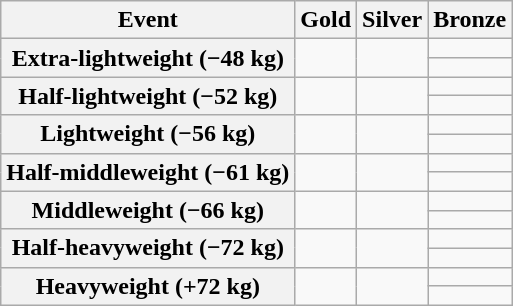<table class="wikitable">
<tr>
<th colspan="1">Event</th>
<th colspan="1">Gold</th>
<th colspan="1">Silver</th>
<th colspan="1">Bronze</th>
</tr>
<tr>
<th rowspan="2">Extra-lightweight (−48 kg)</th>
<td rowspan="2"></td>
<td rowspan="2"></td>
<td></td>
</tr>
<tr>
<td></td>
</tr>
<tr>
<th rowspan="2">Half-lightweight (−52 kg)</th>
<td rowspan="2"></td>
<td rowspan="2"></td>
<td></td>
</tr>
<tr>
<td></td>
</tr>
<tr>
<th rowspan="2">Lightweight (−56 kg)</th>
<td rowspan="2"></td>
<td rowspan="2"></td>
<td></td>
</tr>
<tr>
<td></td>
</tr>
<tr>
<th rowspan="2">Half-middleweight (−61 kg)</th>
<td rowspan="2"></td>
<td rowspan="2"></td>
<td></td>
</tr>
<tr>
<td></td>
</tr>
<tr>
<th rowspan="2">Middleweight (−66 kg)</th>
<td rowspan="2"></td>
<td rowspan="2"></td>
<td></td>
</tr>
<tr>
<td></td>
</tr>
<tr>
<th rowspan="2">Half-heavyweight (−72 kg)</th>
<td rowspan="2"></td>
<td rowspan="2"></td>
<td></td>
</tr>
<tr>
<td></td>
</tr>
<tr>
<th rowspan="2">Heavyweight (+72 kg)</th>
<td rowspan="2"></td>
<td rowspan="2"></td>
<td></td>
</tr>
<tr>
<td></td>
</tr>
</table>
